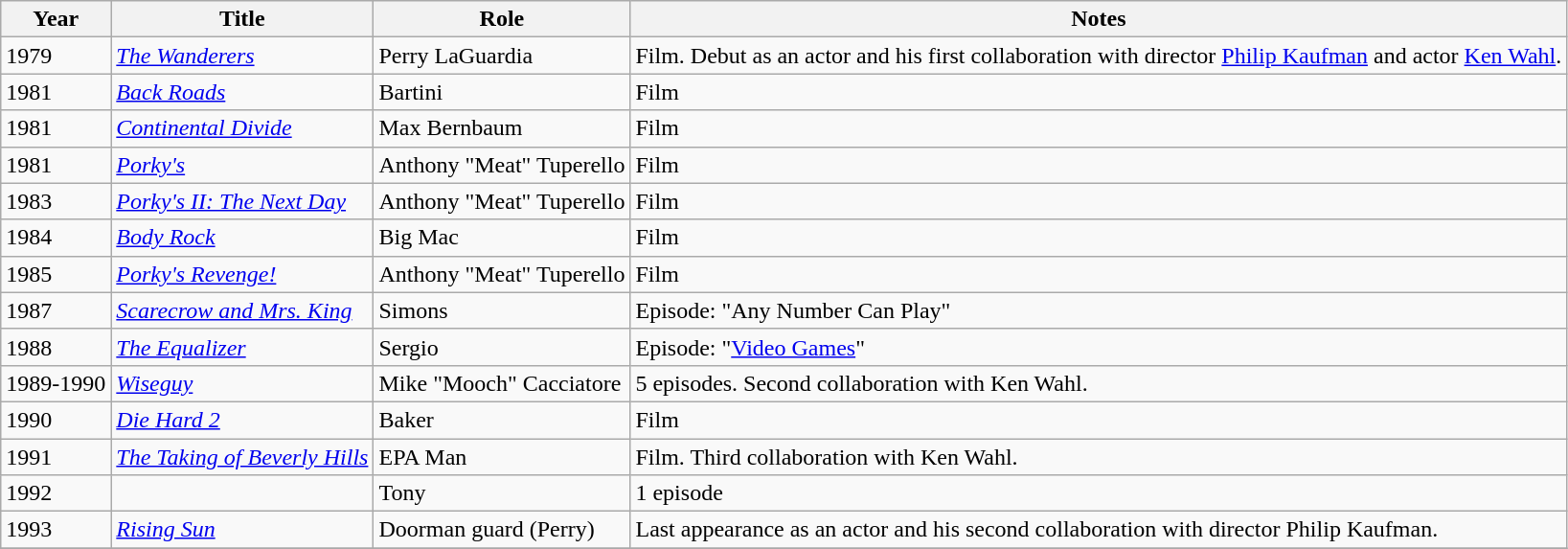<table class="wikitable sortable plainrowheaders">
<tr>
<th scope="col">Year</th>
<th scope="col">Title</th>
<th scope="col">Role</th>
<th scope="col" class="unsortable">Notes</th>
</tr>
<tr>
<td>1979</td>
<td><em><a href='#'>The Wanderers</a></em></td>
<td>Perry LaGuardia</td>
<td>Film. Debut as an actor and his first collaboration with director <a href='#'>Philip Kaufman</a> and actor <a href='#'>Ken Wahl</a>.</td>
</tr>
<tr>
<td>1981</td>
<td><em><a href='#'>Back Roads</a></em></td>
<td>Bartini</td>
<td>Film</td>
</tr>
<tr>
<td>1981</td>
<td><em><a href='#'>Continental Divide</a></em></td>
<td>Max Bernbaum</td>
<td>Film</td>
</tr>
<tr>
<td>1981</td>
<td><em><a href='#'>Porky's</a></em></td>
<td>Anthony "Meat" Tuperello</td>
<td>Film</td>
</tr>
<tr>
<td>1983</td>
<td><em><a href='#'>Porky's II: The Next Day</a></em></td>
<td>Anthony "Meat" Tuperello</td>
<td>Film</td>
</tr>
<tr>
<td>1984</td>
<td><em><a href='#'>Body Rock</a></em></td>
<td>Big Mac</td>
<td>Film</td>
</tr>
<tr>
<td>1985</td>
<td><em><a href='#'>Porky's Revenge!</a></em></td>
<td>Anthony "Meat" Tuperello</td>
<td>Film</td>
</tr>
<tr>
<td>1987</td>
<td><em><a href='#'>Scarecrow and Mrs. King</a></em></td>
<td>Simons</td>
<td>Episode: "Any Number Can Play"</td>
</tr>
<tr>
<td>1988</td>
<td><em><a href='#'>The Equalizer</a></em></td>
<td>Sergio</td>
<td>Episode: "<a href='#'>Video Games</a>"</td>
</tr>
<tr>
<td>1989-1990</td>
<td><em><a href='#'>Wiseguy</a></em></td>
<td>Mike "Mooch" Cacciatore</td>
<td>5 episodes. Second collaboration with Ken Wahl.</td>
</tr>
<tr>
<td>1990</td>
<td><em><a href='#'>Die Hard 2</a></em></td>
<td>Baker</td>
<td>Film</td>
</tr>
<tr>
<td>1991</td>
<td><em><a href='#'>The Taking of Beverly Hills</a></em></td>
<td>EPA Man</td>
<td>Film. Third collaboration with Ken Wahl.</td>
</tr>
<tr>
<td>1992</td>
<td><em></em></td>
<td>Tony</td>
<td>1 episode</td>
</tr>
<tr>
<td>1993</td>
<td><em><a href='#'>Rising Sun</a></em></td>
<td>Doorman guard (Perry)</td>
<td>Last appearance as an actor and his second collaboration with director Philip Kaufman.</td>
</tr>
<tr>
</tr>
</table>
